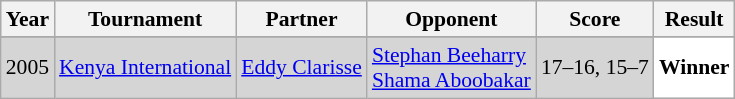<table class="sortable wikitable" style="font-size: 90%;">
<tr>
<th>Year</th>
<th>Tournament</th>
<th>Partner</th>
<th>Opponent</th>
<th>Score</th>
<th>Result</th>
</tr>
<tr>
</tr>
<tr style="background:#D5D5D5">
<td align="center">2005</td>
<td align="left"><a href='#'>Kenya International</a></td>
<td align="left"> <a href='#'>Eddy Clarisse</a></td>
<td align="left"> <a href='#'>Stephan Beeharry</a> <br>  <a href='#'>Shama Aboobakar</a></td>
<td align="left">17–16, 15–7</td>
<td style="text-align:left; background:white"> <strong>Winner</strong></td>
</tr>
</table>
